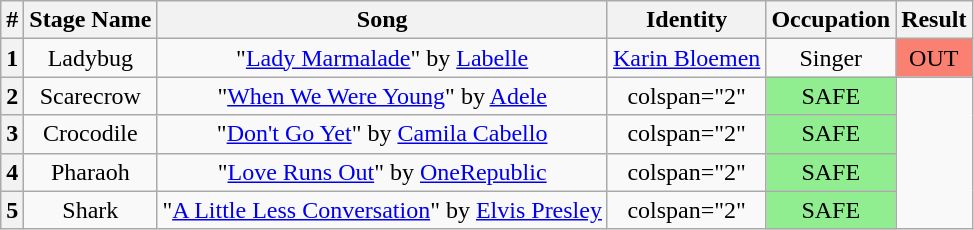<table class="wikitable plainrowheaders" style="text-align: center;">
<tr>
<th><strong>#</strong></th>
<th><strong>Stage Name</strong></th>
<th><strong>Song</strong></th>
<th>Identity</th>
<th><strong>Occupation</strong></th>
<th>Result</th>
</tr>
<tr>
<th>1</th>
<td>Ladybug</td>
<td>"<a href='#'>Lady Marmalade</a>" by <a href='#'>Labelle</a></td>
<td><a href='#'>Karin Bloemen</a></td>
<td>Singer</td>
<td bgcolor="salmon">OUT</td>
</tr>
<tr>
<th>2</th>
<td>Scarecrow</td>
<td>"<a href='#'>When We Were Young</a>" by <a href='#'>Adele</a></td>
<td>colspan="2" </td>
<td bgcolor="lightgreen">SAFE</td>
</tr>
<tr>
<th>3</th>
<td>Crocodile</td>
<td>"<a href='#'>Don't Go Yet</a>" by <a href='#'>Camila Cabello</a></td>
<td>colspan="2" </td>
<td bgcolor="lightgreen">SAFE</td>
</tr>
<tr>
<th>4</th>
<td>Pharaoh</td>
<td>"<a href='#'>Love Runs Out</a>" by <a href='#'>OneRepublic</a></td>
<td>colspan="2" </td>
<td bgcolor="lightgreen">SAFE</td>
</tr>
<tr>
<th>5</th>
<td>Shark</td>
<td>"<a href='#'>A Little Less Conversation</a>" by <a href='#'>Elvis Presley</a></td>
<td>colspan="2" </td>
<td bgcolor="lightgreen">SAFE</td>
</tr>
</table>
